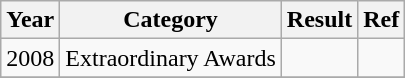<table class="wikitable">
<tr>
<th>Year</th>
<th>Category</th>
<th>Result</th>
<th>Ref</th>
</tr>
<tr>
<td>2008</td>
<td>Extraordinary Awards</td>
<td></td>
<td></td>
</tr>
<tr>
</tr>
</table>
